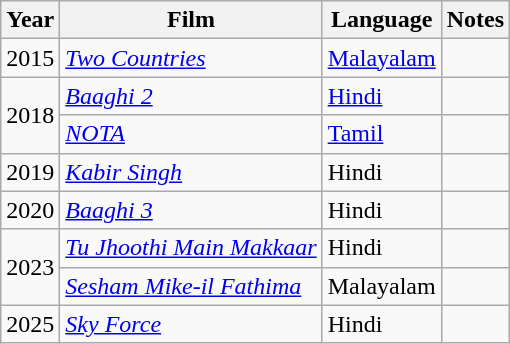<table class="wikitable sortable">
<tr>
<th>Year</th>
<th>Film</th>
<th>Language</th>
<th>Notes</th>
</tr>
<tr>
<td>2015</td>
<td><em><a href='#'>Two Countries</a></em></td>
<td><a href='#'>Malayalam</a></td>
<td></td>
</tr>
<tr>
<td rowspan="2">2018</td>
<td><em><a href='#'>Baaghi 2</a></em></td>
<td><a href='#'>Hindi</a></td>
<td></td>
</tr>
<tr>
<td><a href='#'><em>NOTA</em></a></td>
<td><a href='#'>Tamil</a></td>
<td></td>
</tr>
<tr>
<td>2019</td>
<td><em><a href='#'>Kabir Singh</a></em></td>
<td>Hindi</td>
<td></td>
</tr>
<tr>
<td>2020</td>
<td><em><a href='#'>Baaghi 3</a></em></td>
<td>Hindi</td>
<td></td>
</tr>
<tr>
<td rowspan="2">2023</td>
<td><em><a href='#'>Tu Jhoothi Main Makkaar</a></em></td>
<td>Hindi</td>
<td></td>
</tr>
<tr>
<td><em><a href='#'>Sesham Mike-il Fathima</a></em></td>
<td>Malayalam</td>
<td></td>
</tr>
<tr>
<td>2025</td>
<td><em><a href='#'>Sky Force</a></em></td>
<td>Hindi</td>
<td></td>
</tr>
</table>
